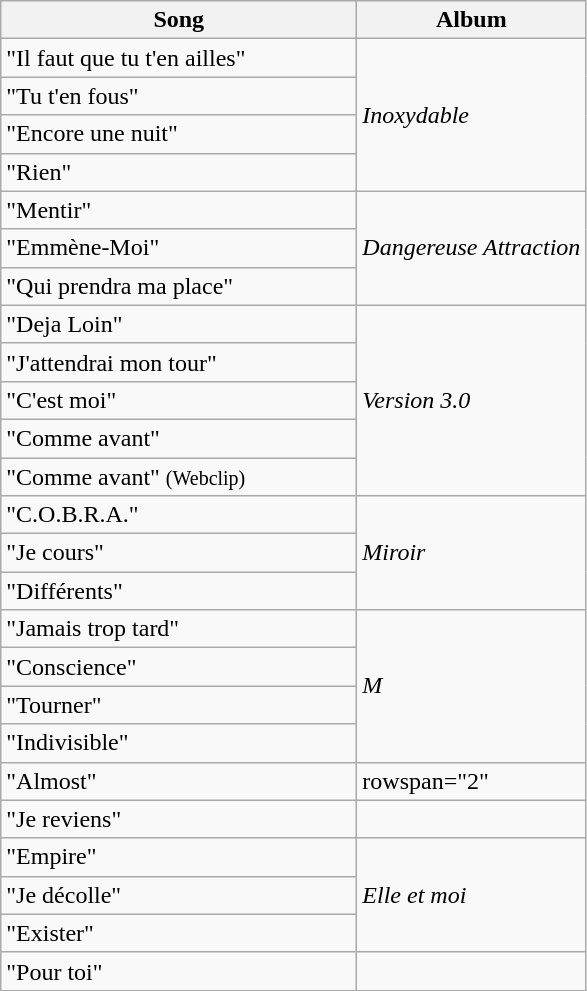<table class="wikitable">
<tr>
<th style="width:230px;">Song</th>
<th>Album</th>
</tr>
<tr>
<td>"Il faut que tu t'en ailles"</td>
<td rowspan="4"><em>Inoxydable</em></td>
</tr>
<tr>
<td>"Tu t'en fous"</td>
</tr>
<tr>
<td>"Encore une nuit"</td>
</tr>
<tr>
<td>"Rien"</td>
</tr>
<tr>
<td>"Mentir"</td>
<td rowspan="3"><em>Dangereuse Attraction</em></td>
</tr>
<tr>
<td>"Emmène-Moi"</td>
</tr>
<tr>
<td>"Qui prendra ma place"</td>
</tr>
<tr>
<td>"Deja Loin"</td>
<td rowspan="5"><em>Version 3.0</em></td>
</tr>
<tr>
<td>"J'attendrai mon tour"</td>
</tr>
<tr>
<td>"C'est moi"</td>
</tr>
<tr>
<td>"Comme avant"</td>
</tr>
<tr>
<td>"Comme avant" <small>(Webclip)</small></td>
</tr>
<tr>
<td>"C.O.B.R.A."</td>
<td rowspan="3"><em>Miroir</em></td>
</tr>
<tr>
<td>"Je cours"</td>
</tr>
<tr>
<td>"Différents"</td>
</tr>
<tr>
<td>"Jamais trop tard"</td>
<td rowspan="4"><em>M</em></td>
</tr>
<tr>
<td>"Conscience"</td>
</tr>
<tr>
<td>"Tourner"</td>
</tr>
<tr>
<td>"Indivisible"</td>
</tr>
<tr>
<td>"Almost"</td>
<td>rowspan="2"  </td>
</tr>
<tr>
<td>"Je reviens"</td>
</tr>
<tr>
<td>"Empire"</td>
<td rowspan="3"><em>Elle et moi</em></td>
</tr>
<tr>
<td>"Je décolle"</td>
</tr>
<tr>
<td>"Exister"</td>
</tr>
<tr>
<td>"Pour toi"</td>
<td></td>
</tr>
<tr>
</tr>
</table>
